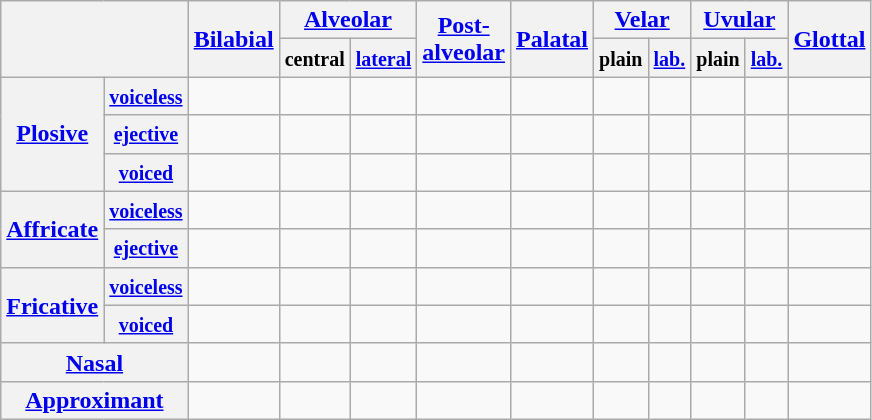<table class="wikitable">
<tr>
<th rowspan=2 colspan=2></th>
<th rowspan=2><a href='#'>Bilabial</a></th>
<th colspan="2" style="text-align: center;"><a href='#'>Alveolar</a></th>
<th rowspan=2><a href='#'>Post-<br>alveolar</a></th>
<th rowspan="2"><a href='#'>Palatal</a></th>
<th colspan="2"><a href='#'>Velar</a></th>
<th colspan="2"><a href='#'>Uvular</a></th>
<th rowspan=2><a href='#'>Glottal</a></th>
</tr>
<tr align="center">
<th><small>central</small></th>
<th><small><a href='#'>lateral</a></small></th>
<th><small>plain</small></th>
<th><small><a href='#'>lab.</a></small></th>
<th><small>plain</small></th>
<th><a href='#'><small>lab.</small></a></th>
</tr>
<tr align="center">
<th rowspan="3" style="text-align: center;"><a href='#'>Plosive</a></th>
<th><small><a href='#'>voiceless</a></small></th>
<td></td>
<td></td>
<td></td>
<td></td>
<td></td>
<td></td>
<td></td>
<td></td>
<td></td>
<td></td>
</tr>
<tr align="center">
<th><small><a href='#'>ejective</a></small></th>
<td></td>
<td></td>
<td></td>
<td></td>
<td></td>
<td></td>
<td></td>
<td></td>
<td></td>
<td></td>
</tr>
<tr align="center">
<th><small><a href='#'>voiced</a></small></th>
<td></td>
<td></td>
<td></td>
<td></td>
<td></td>
<td></td>
<td></td>
<td></td>
<td></td>
<td></td>
</tr>
<tr align="center">
<th rowspan="2"><a href='#'>Affricate</a></th>
<th><small><a href='#'>voiceless</a></small></th>
<td></td>
<td></td>
<td></td>
<td></td>
<td></td>
<td></td>
<td></td>
<td></td>
<td></td>
<td></td>
</tr>
<tr align="center">
<th><small><a href='#'>ejective</a></small></th>
<td></td>
<td></td>
<td></td>
<td></td>
<td></td>
<td></td>
<td></td>
<td></td>
<td></td>
<td></td>
</tr>
<tr align="center">
<th rowspan="2"><a href='#'>Fricative</a></th>
<th><small><a href='#'>voiceless</a></small></th>
<td></td>
<td></td>
<td></td>
<td></td>
<td></td>
<td></td>
<td></td>
<td></td>
<td></td>
<td></td>
</tr>
<tr align="center">
<th><small><a href='#'>voiced</a></small></th>
<td></td>
<td></td>
<td></td>
<td></td>
<td></td>
<td></td>
<td></td>
<td></td>
<td></td>
<td></td>
</tr>
<tr align="center">
<th colspan="2"><a href='#'>Nasal</a></th>
<td></td>
<td></td>
<td></td>
<td></td>
<td></td>
<td></td>
<td></td>
<td></td>
<td></td>
<td></td>
</tr>
<tr align="center">
<th colspan="2"><a href='#'>Approximant</a></th>
<td></td>
<td></td>
<td></td>
<td></td>
<td></td>
<td></td>
<td></td>
<td></td>
<td></td>
<td></td>
</tr>
</table>
